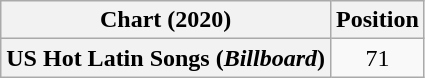<table class="wikitable plainrowheaders" style="text-align:center">
<tr>
<th scope="col">Chart (2020)</th>
<th scope="col">Position</th>
</tr>
<tr>
<th scope="row">US Hot Latin Songs (<em>Billboard</em>)</th>
<td>71</td>
</tr>
</table>
